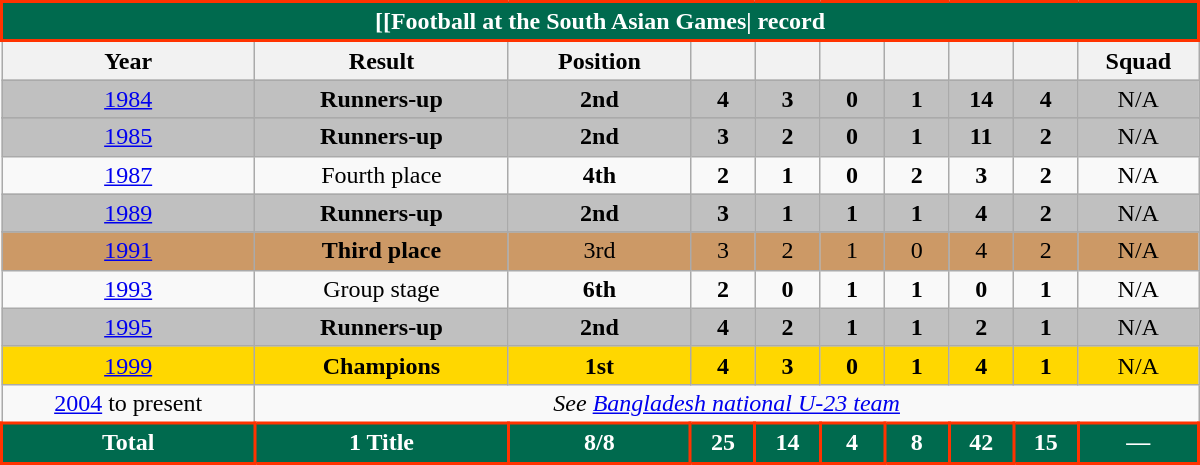<table class="wikitable" style="text-align: center;font-size:100%;width: 800px">
<tr>
<th colspan=10 style="background: #006a4e;border: 2px solid #ff3300;color: #FFFFFF;">[[Football at the South Asian Games| record</th>
</tr>
<tr>
<th style="width:100px;">Year</th>
<th style="width:100px;">Result</th>
<th style="width:70px;">Position</th>
<th style="width:20px;"></th>
<th style="width:20px;"></th>
<th style="width:20px;"></th>
<th style="width:20px;"></th>
<th style="width:20px;"></th>
<th style="width:20px;"></th>
<th style="width:20px;">Squad</th>
</tr>
<tr style="background:silver;">
<td> <a href='#'>1984</a></td>
<td><strong>Runners-up</strong></td>
<td><strong>2nd</strong></td>
<td><strong>4</strong></td>
<td><strong>3</strong></td>
<td><strong>0</strong></td>
<td><strong>1</strong></td>
<td><strong>14</strong></td>
<td><strong>4</strong></td>
<td>N/A</td>
</tr>
<tr>
</tr>
<tr style="background:silver;">
<td> <a href='#'>1985</a></td>
<td><strong>Runners-up</strong></td>
<td><strong>2nd</strong></td>
<td><strong>3</strong></td>
<td><strong>2</strong></td>
<td><strong>0</strong></td>
<td><strong>1</strong></td>
<td><strong>11</strong></td>
<td><strong>2</strong></td>
<td>N/A</td>
</tr>
<tr>
<td> <a href='#'>1987</a></td>
<td>Fourth place</td>
<td><strong>4th</strong></td>
<td><strong>2</strong></td>
<td><strong>1</strong></td>
<td><strong>0</strong></td>
<td><strong>2</strong></td>
<td><strong>3</strong></td>
<td><strong>2</strong></td>
<td>N/A</td>
</tr>
<tr style="background:silver;">
<td> <a href='#'>1989</a></td>
<td><strong>Runners-up</strong></td>
<td><strong>2nd</strong></td>
<td><strong>3</strong></td>
<td><strong>1</strong></td>
<td><strong>1</strong></td>
<td><strong>1</strong></td>
<td><strong>4</strong></td>
<td><strong>2</strong></td>
<td>N/A</td>
</tr>
<tr>
</tr>
<tr style="background:#c96;">
<td> <a href='#'>1991</a></td>
<td><strong>Third place</strong></td>
<td>3rd</td>
<td>3</td>
<td>2</td>
<td>1</td>
<td>0</td>
<td>4</td>
<td>2</td>
<td>N/A</td>
</tr>
<tr>
<td> <a href='#'>1993</a></td>
<td>Group stage</td>
<td><strong>6th</strong></td>
<td><strong>2</strong></td>
<td><strong>0</strong></td>
<td><strong>1</strong></td>
<td><strong>1</strong></td>
<td><strong>0</strong></td>
<td><strong>1</strong></td>
<td>N/A</td>
</tr>
<tr style="background:silver;">
<td> <a href='#'>1995</a></td>
<td><strong>Runners-up</strong></td>
<td><strong>2nd</strong></td>
<td><strong>4</strong></td>
<td><strong>2</strong></td>
<td><strong>1</strong></td>
<td><strong>1</strong></td>
<td><strong>2</strong></td>
<td><strong>1</strong></td>
<td>N/A</td>
</tr>
<tr style="background:gold;">
<td> <a href='#'>1999</a></td>
<td><strong>Champions</strong></td>
<td><strong>1st</strong></td>
<td><strong>4</strong></td>
<td><strong>3</strong></td>
<td><strong>0</strong></td>
<td><strong>1</strong></td>
<td><strong>4</strong></td>
<td><strong>1</strong></td>
<td>N/A</td>
</tr>
<tr>
<td> <a href='#'>2004</a> to present</td>
<td colspan=10><em>See <a href='#'>Bangladesh national U-23 team</a></em></td>
</tr>
<tr>
<td style="background: #006a4e;border: 2px solid #ff3300;color:white; "><strong>Total</strong></td>
<td style="background: #006a4e;border: 2px solid #ff3300;color:white; "><strong>1 Title</strong></td>
<td style="background: #006a4e;border: 2px solid #ff3300;color:white; "><strong>8/8</strong></td>
<td style="background: #006a4e;border: 2px solid #ff3300;color:white; "><strong>25</strong></td>
<td style="background: #006a4e;border: 2px solid #ff3300;color:white; "><strong>14</strong></td>
<td style="background: #006a4e;border: 2px solid #ff3300;color:white; "><strong>4</strong></td>
<td style="background: #006a4e;border: 2px solid #ff3300;color:white; "><strong>8</strong></td>
<td style="background: #006a4e;border: 2px solid #ff3300;color:white; "><strong>42</strong></td>
<td style="background: #006a4e;border: 2px solid #ff3300;color:white; "><strong>15</strong></td>
<td style="background: #006a4e;border: 2px solid #ff3300;color:white; "><strong>—</strong></td>
</tr>
</table>
